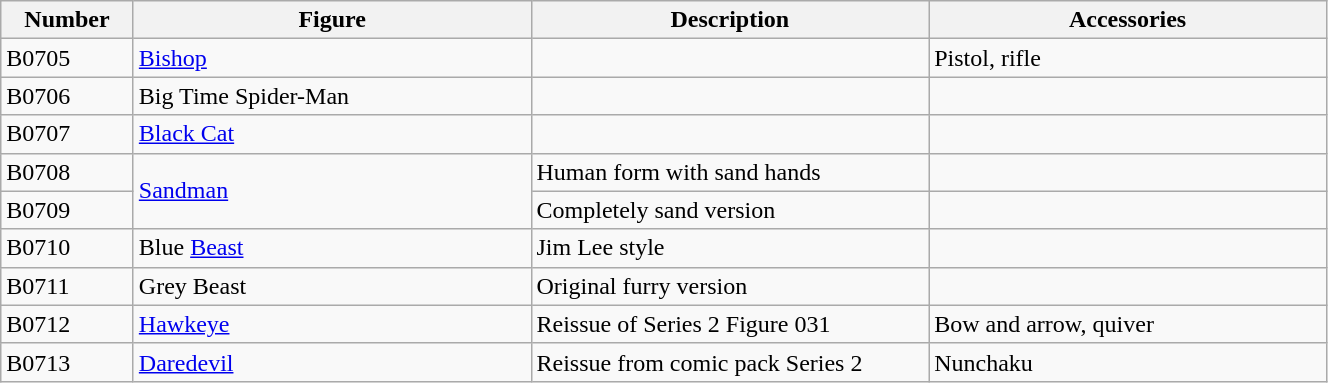<table class="wikitable" width="70%">
<tr>
<th width=10%>Number</th>
<th width=30%>Figure</th>
<th width=30%>Description</th>
<th width=30%>Accessories</th>
</tr>
<tr>
<td>B0705</td>
<td><a href='#'>Bishop</a></td>
<td></td>
<td>Pistol, rifle</td>
</tr>
<tr>
<td>B0706</td>
<td>Big Time Spider-Man</td>
<td></td>
<td></td>
</tr>
<tr>
<td>B0707</td>
<td><a href='#'>Black Cat</a></td>
<td></td>
<td></td>
</tr>
<tr>
<td>B0708</td>
<td rowspan="2"><a href='#'>Sandman</a></td>
<td>Human form with sand hands</td>
<td></td>
</tr>
<tr>
<td>B0709</td>
<td>Completely sand version</td>
<td></td>
</tr>
<tr>
<td>B0710</td>
<td>Blue <a href='#'>Beast</a></td>
<td>Jim Lee style</td>
<td></td>
</tr>
<tr>
<td>B0711</td>
<td>Grey Beast</td>
<td>Original furry version</td>
<td></td>
</tr>
<tr>
<td>B0712</td>
<td><a href='#'>Hawkeye</a></td>
<td>Reissue of Series 2 Figure 031</td>
<td>Bow and arrow, quiver</td>
</tr>
<tr>
<td>B0713</td>
<td><a href='#'>Daredevil</a></td>
<td>Reissue from comic pack Series 2</td>
<td>Nunchaku</td>
</tr>
</table>
